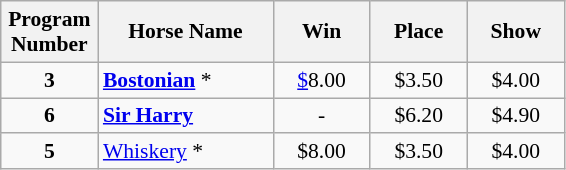<table class="wikitable sortable" style="font-size:90%">
<tr>
<th width="58px">Program <br> Number</th>
<th width="110px">Horse Name <br></th>
<th width="58px">Win <br></th>
<th width="58px">Place <br></th>
<th width="58px">Show <br></th>
</tr>
<tr>
<td align=center><strong>3</strong></td>
<td><strong><a href='#'>Bostonian</a></strong> *</td>
<td align=center><a href='#'>$</a>8.00</td>
<td align=center>$3.50</td>
<td align=center>$4.00</td>
</tr>
<tr>
<td align=center><strong>6</strong></td>
<td><strong><a href='#'>Sir Harry</a></strong></td>
<td align=center>-</td>
<td align=center>$6.20</td>
<td align=center>$4.90</td>
</tr>
<tr>
<td align=center><strong>5</strong></td>
<td><a href='#'>Whiskery</a> *</td>
<td align=center>$8.00</td>
<td align=center>$3.50</td>
<td align=center>$4.00</td>
</tr>
</table>
